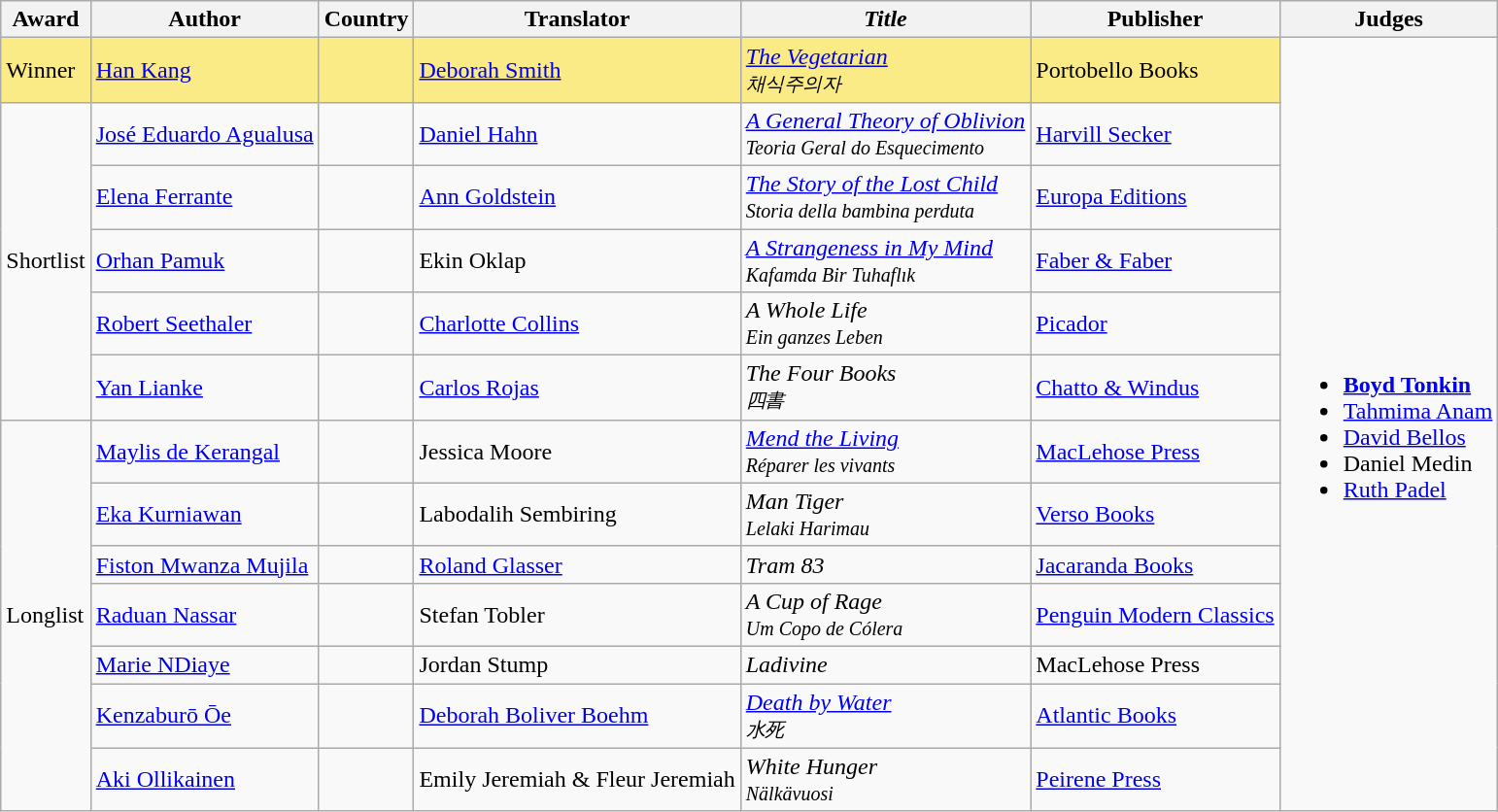<table class="sortable wikitable" width=%100>
<tr>
<th>Award</th>
<th><strong>Author</strong></th>
<th><strong>Country</strong></th>
<th><strong>Translator</strong></th>
<th><em>Title</em></th>
<th><strong>Publisher</strong></th>
<th>Judges</th>
</tr>
<tr>
<td style="background:#FAEB86; color:black">Winner</td>
<td style="background:#FAEB86; color:black"><a href='#'>Han Kang</a></td>
<td style="background:#FAEB86; color:black"></td>
<td style="background:#FAEB86; color:black"><a href='#'>Deborah Smith</a></td>
<td style="background:#FAEB86; color:black"><em><a href='#'>The Vegetarian</a></em><br><small><em>채식주의자</em></small></td>
<td style="background:#FAEB86; color:black">Portobello Books</td>
<td rowspan="13"><br><ul><li><strong><a href='#'>Boyd Tonkin</a></strong></li><li><a href='#'>Tahmima Anam</a></li><li><a href='#'>David Bellos</a></li><li>Daniel Medin</li><li><a href='#'>Ruth Padel</a></li></ul></td>
</tr>
<tr>
<td rowspan="5">Shortlist</td>
<td><a href='#'>José Eduardo Agualusa</a></td>
<td></td>
<td><a href='#'>Daniel Hahn</a></td>
<td><em><a href='#'>A General Theory of Oblivion</a></em><br><small><em>Teoria Geral do Esquecimento</em></small></td>
<td><a href='#'>Harvill Secker</a></td>
</tr>
<tr>
<td><a href='#'>Elena Ferrante</a></td>
<td></td>
<td><a href='#'>Ann Goldstein</a></td>
<td><em><a href='#'>The Story of the Lost Child</a></em><br><small><em>Storia della bambina perduta</em></small></td>
<td><a href='#'>Europa Editions</a></td>
</tr>
<tr>
<td><a href='#'>Orhan Pamuk</a></td>
<td></td>
<td>Ekin Oklap</td>
<td><em><a href='#'>A Strangeness in My Mind</a></em><br><small><em>Kafamda Bir Tuhaflık</em></small></td>
<td><a href='#'>Faber & Faber</a></td>
</tr>
<tr>
<td><a href='#'>Robert Seethaler</a></td>
<td></td>
<td><a href='#'>Charlotte Collins</a></td>
<td><em>A Whole Life</em><br><small><em>Ein ganzes Leben</em></small></td>
<td><a href='#'>Picador</a></td>
</tr>
<tr>
<td><a href='#'>Yan Lianke</a></td>
<td></td>
<td><a href='#'>Carlos Rojas</a></td>
<td><em>The Four Books</em><br><small><em>四書</em></small></td>
<td><a href='#'>Chatto & Windus</a></td>
</tr>
<tr>
<td rowspan="7">Longlist</td>
<td><a href='#'>Maylis de Kerangal</a></td>
<td></td>
<td>Jessica Moore</td>
<td><em><a href='#'>Mend the Living</a></em><br><small><em>Réparer les vivants</em></small></td>
<td><a href='#'>MacLehose Press</a></td>
</tr>
<tr>
<td><a href='#'>Eka Kurniawan</a></td>
<td></td>
<td>Labodalih Sembiring</td>
<td><em>Man Tiger</em><br><small><em>Lelaki Harimau</em></small></td>
<td><a href='#'>Verso Books</a></td>
</tr>
<tr>
<td><a href='#'>Fiston Mwanza Mujila</a></td>
<td></td>
<td><a href='#'>Roland Glasser</a></td>
<td><em>Tram 83</em></td>
<td><a href='#'>Jacaranda Books</a></td>
</tr>
<tr>
<td><a href='#'>Raduan Nassar</a></td>
<td></td>
<td>Stefan Tobler</td>
<td><em>A Cup of Rage</em><br><small><em>Um Copo de Cólera</em></small></td>
<td><a href='#'>Penguin Modern Classics</a></td>
</tr>
<tr>
<td><a href='#'>Marie NDiaye</a></td>
<td></td>
<td>Jordan Stump</td>
<td><em>Ladivine</em></td>
<td>MacLehose Press</td>
</tr>
<tr>
<td><a href='#'>Kenzaburō Ōe</a></td>
<td></td>
<td><a href='#'>Deborah Boliver Boehm</a></td>
<td><em><a href='#'>Death by Water</a></em><br><small><em>水死</em></small></td>
<td><a href='#'>Atlantic Books</a></td>
</tr>
<tr>
<td><a href='#'>Aki Ollikainen</a></td>
<td></td>
<td>Emily Jeremiah & Fleur Jeremiah</td>
<td><em>White Hunger</em><br><small><em>Nälkävuosi</em></small></td>
<td><a href='#'>Peirene Press</a></td>
</tr>
</table>
